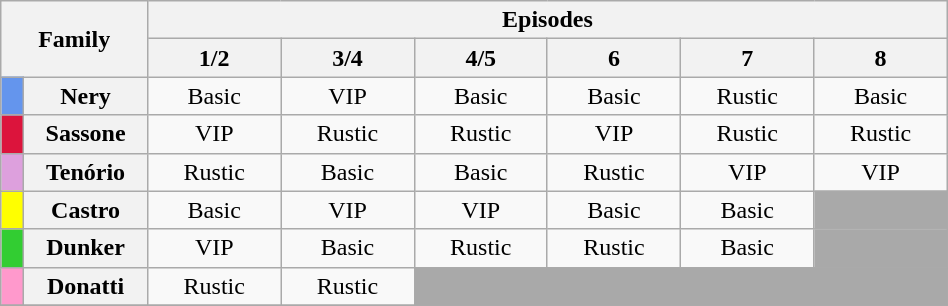<table class="wikitable" style="text-align:center; font-size:100%; width: 50%">
<tr>
<th rowspan=2 colspan=2>Family</th>
<th colspan=6>Episodes</th>
</tr>
<tr>
<th width=65>1/2</th>
<th width=65>3/4</th>
<th width=65>4/5</th>
<th width=65>6</th>
<th width=65>7</th>
<th width=65>8</th>
</tr>
<tr>
<td bgcolor=6495ED width=05></td>
<th width=60>Nery</th>
<td>Basic</td>
<td>VIP</td>
<td>Basic</td>
<td>Basic</td>
<td>Rustic</td>
<td>Basic</td>
</tr>
<tr>
<td bgcolor=DC143C></td>
<th>Sassone</th>
<td>VIP</td>
<td>Rustic</td>
<td>Rustic</td>
<td>VIP</td>
<td>Rustic</td>
<td>Rustic</td>
</tr>
<tr>
<td bgcolor=DDA0DD></td>
<th>Tenório</th>
<td>Rustic</td>
<td>Basic</td>
<td>Basic</td>
<td>Rustic</td>
<td>VIP</td>
<td>VIP</td>
</tr>
<tr>
<td bgcolor=FFFF00></td>
<th>Castro</th>
<td>Basic</td>
<td>VIP</td>
<td>VIP</td>
<td>Basic</td>
<td>Basic</td>
<td bgcolor=A9A9A9></td>
</tr>
<tr>
<td bgcolor=32CD32></td>
<th>Dunker</th>
<td>VIP</td>
<td>Basic</td>
<td>Rustic</td>
<td>Rustic</td>
<td>Basic</td>
<td bgcolor=A9A9A9></td>
</tr>
<tr>
<td bgcolor=FF99CC></td>
<th>Donatti</th>
<td>Rustic</td>
<td>Rustic</td>
<td bgcolor=A9A9A9 colspan=4></td>
</tr>
<tr>
</tr>
</table>
